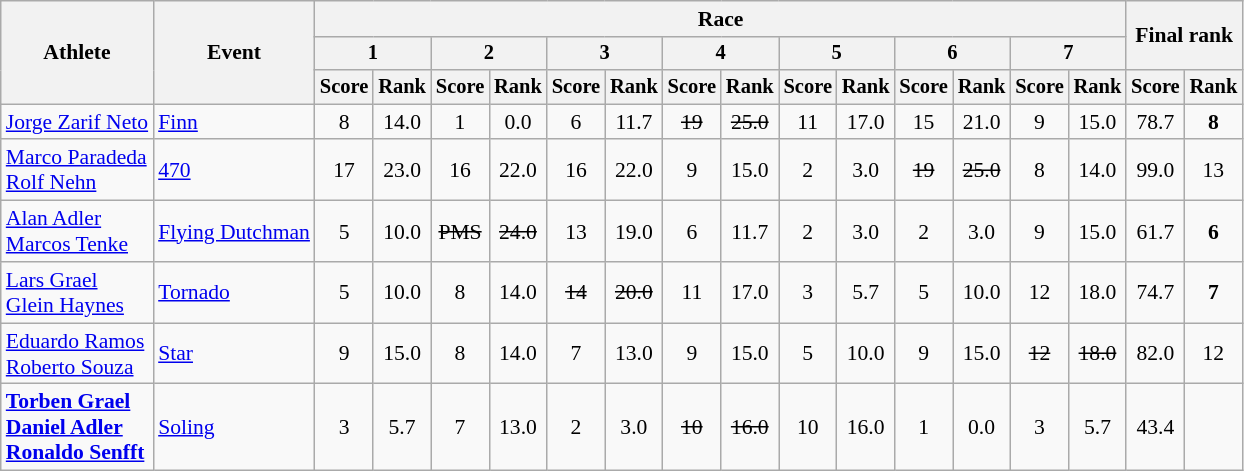<table class="wikitable" style="font-size:90%">
<tr>
<th rowspan="3">Athlete</th>
<th rowspan="3">Event</th>
<th colspan="14">Race</th>
<th rowspan=2 colspan="2">Final rank</th>
</tr>
<tr style="font-size:95%">
<th colspan="2">1</th>
<th colspan="2">2</th>
<th colspan="2">3</th>
<th colspan="2">4</th>
<th colspan="2">5</th>
<th colspan="2">6</th>
<th colspan="2">7</th>
</tr>
<tr style="font-size:95%">
<th>Score</th>
<th>Rank</th>
<th>Score</th>
<th>Rank</th>
<th>Score</th>
<th>Rank</th>
<th>Score</th>
<th>Rank</th>
<th>Score</th>
<th>Rank</th>
<th>Score</th>
<th>Rank</th>
<th>Score</th>
<th>Rank</th>
<th>Score</th>
<th>Rank</th>
</tr>
<tr align=center>
<td align=left><a href='#'>Jorge Zarif Neto</a></td>
<td align=left><a href='#'>Finn</a></td>
<td>8</td>
<td>14.0</td>
<td>1</td>
<td>0.0</td>
<td>6</td>
<td>11.7</td>
<td><s>19</s></td>
<td><s>25.0</s></td>
<td>11</td>
<td>17.0</td>
<td>15</td>
<td>21.0</td>
<td>9</td>
<td>15.0</td>
<td>78.7</td>
<td><strong>8</strong></td>
</tr>
<tr align=center>
<td align=left><a href='#'>Marco Paradeda</a><br><a href='#'>Rolf Nehn</a></td>
<td align=left><a href='#'>470</a></td>
<td>17</td>
<td>23.0</td>
<td>16</td>
<td>22.0</td>
<td>16</td>
<td>22.0</td>
<td>9</td>
<td>15.0</td>
<td>2</td>
<td>3.0</td>
<td><s>19</s></td>
<td><s>25.0</s></td>
<td>8</td>
<td>14.0</td>
<td>99.0</td>
<td>13</td>
</tr>
<tr align=center>
<td align=left><a href='#'>Alan Adler</a><br><a href='#'>Marcos Tenke</a></td>
<td align=left><a href='#'>Flying Dutchman</a></td>
<td>5</td>
<td>10.0</td>
<td><s>PMS	</s></td>
<td><s>24.0</s></td>
<td>13</td>
<td>19.0</td>
<td>6</td>
<td>11.7</td>
<td>2</td>
<td>3.0</td>
<td>2</td>
<td>3.0</td>
<td>9</td>
<td>15.0</td>
<td>61.7</td>
<td><strong>6</strong></td>
</tr>
<tr align=center>
<td align=left><a href='#'>Lars Grael</a><br><a href='#'>Glein Haynes</a></td>
<td align=left><a href='#'>Tornado</a></td>
<td>5</td>
<td>10.0</td>
<td>8</td>
<td>14.0</td>
<td><s>14</s></td>
<td><s>20.0</s></td>
<td>11</td>
<td>17.0</td>
<td>3</td>
<td>5.7</td>
<td>5</td>
<td>10.0</td>
<td>12</td>
<td>18.0</td>
<td>74.7</td>
<td><strong>7</strong></td>
</tr>
<tr align=center>
<td align=left><a href='#'>Eduardo Ramos</a><br><a href='#'>Roberto Souza</a></td>
<td align=left><a href='#'>Star</a></td>
<td>9</td>
<td>15.0</td>
<td>8</td>
<td>14.0</td>
<td>7</td>
<td>13.0</td>
<td>9</td>
<td>15.0</td>
<td>5</td>
<td>10.0</td>
<td>9</td>
<td>15.0</td>
<td><s>12</s></td>
<td><s>18.0</s></td>
<td>82.0</td>
<td>12</td>
</tr>
<tr align=center>
<td align=left><strong><a href='#'>Torben Grael</a><br><a href='#'>Daniel Adler</a><br><a href='#'>Ronaldo Senfft</a></strong></td>
<td align=left><a href='#'>Soling</a></td>
<td>3</td>
<td>5.7</td>
<td>7</td>
<td>13.0</td>
<td>2</td>
<td>3.0</td>
<td><s>10</s></td>
<td><s>16.0</s></td>
<td>10</td>
<td>16.0</td>
<td>1</td>
<td>0.0</td>
<td>3</td>
<td>5.7</td>
<td>43.4</td>
<td></td>
</tr>
</table>
